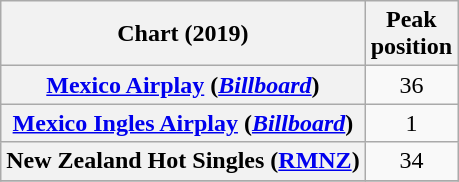<table class="wikitable plainrowheaders" style="text-align:center">
<tr>
<th scope="col">Chart (2019)</th>
<th scope="col">Peak<br> position</th>
</tr>
<tr>
<th scope="row"><a href='#'>Mexico Airplay</a> (<em><a href='#'>Billboard</a></em>)</th>
<td>36</td>
</tr>
<tr>
<th scope="row"><a href='#'>Mexico Ingles Airplay</a> (<em><a href='#'>Billboard</a></em>)</th>
<td>1</td>
</tr>
<tr>
<th scope="row">New Zealand Hot Singles (<a href='#'>RMNZ</a>)</th>
<td>34</td>
</tr>
<tr>
</tr>
</table>
